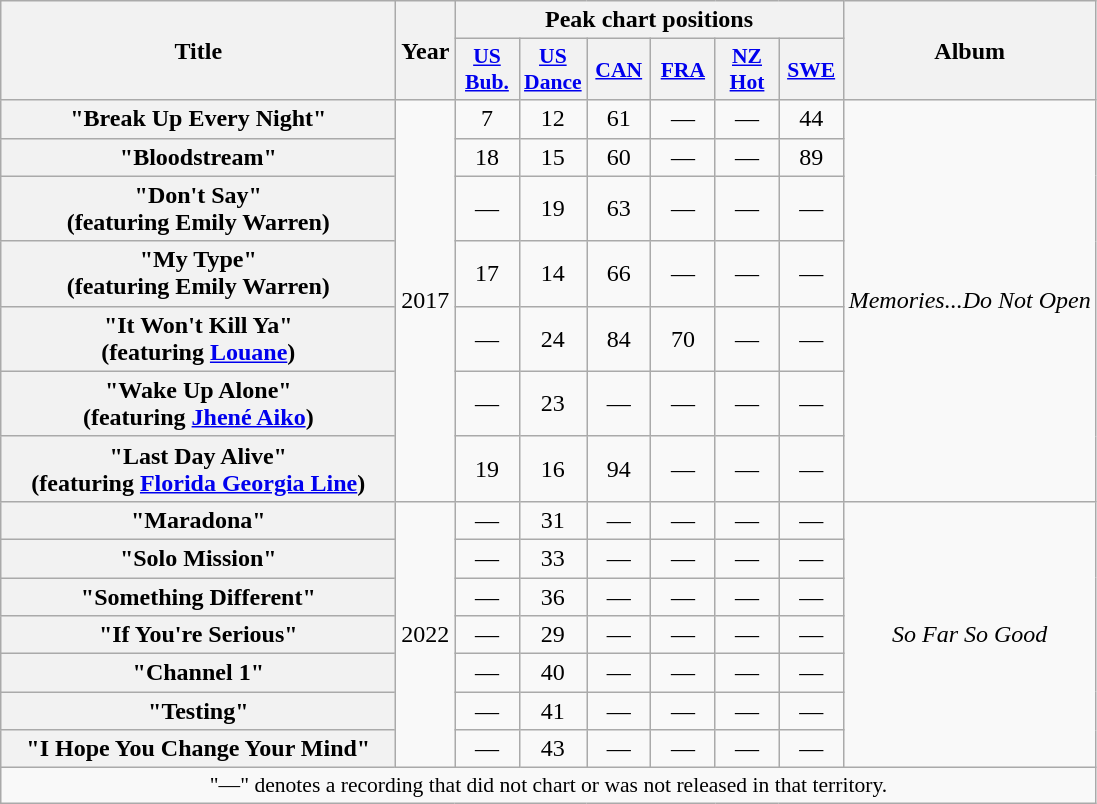<table class="wikitable plainrowheaders" style="text-align:center;">
<tr>
<th scope="col" rowspan="2" style="width:16em;">Title</th>
<th scope="col" rowspan="2" style="width:1em;">Year</th>
<th scope="col" colspan="6">Peak chart positions</th>
<th scope="col" rowspan="2">Album</th>
</tr>
<tr>
<th scope="col" style="width:2.5em;font-size:90%;"><a href='#'>US<br>Bub.</a><br></th>
<th scope="col" style="width:2.5em;font-size:90%;"><a href='#'>US<br>Dance</a><br></th>
<th scope="col" style="width:2.5em;font-size:90%;"><a href='#'>CAN</a><br></th>
<th scope="col" style="width:2.5em;font-size:90%;"><a href='#'>FRA</a><br></th>
<th scope="col" style="width:2.5em;font-size:90%;"><a href='#'>NZ<br>Hot</a><br></th>
<th scope="col" style="width:2.5em;font-size:90%;"><a href='#'>SWE</a><br></th>
</tr>
<tr>
<th scope="row">"Break Up Every Night"</th>
<td rowspan="7">2017</td>
<td>7</td>
<td>12</td>
<td>61</td>
<td>—</td>
<td>—</td>
<td>44</td>
<td rowspan="7"><em>Memories...Do Not Open</em></td>
</tr>
<tr>
<th scope="row">"Bloodstream"</th>
<td>18</td>
<td>15</td>
<td>60</td>
<td>—</td>
<td>—</td>
<td>89</td>
</tr>
<tr>
<th scope="row">"Don't Say"<br><span>(featuring Emily Warren)</span></th>
<td>—</td>
<td>19</td>
<td>63</td>
<td>—</td>
<td>—</td>
<td>—</td>
</tr>
<tr>
<th scope="row">"My Type"<br><span>(featuring Emily Warren)</span></th>
<td>17</td>
<td>14</td>
<td>66</td>
<td>—</td>
<td>—</td>
<td>—</td>
</tr>
<tr>
<th scope="row">"It Won't Kill Ya"<br><span>(featuring <a href='#'>Louane</a>)</span></th>
<td>—</td>
<td>24</td>
<td>84</td>
<td>70</td>
<td>—</td>
<td>—</td>
</tr>
<tr>
<th scope="row">"Wake Up Alone"<br><span>(featuring <a href='#'>Jhené Aiko</a>)</span></th>
<td>—</td>
<td>23</td>
<td>—</td>
<td>—</td>
<td>—</td>
<td>—</td>
</tr>
<tr>
<th scope="row">"Last Day Alive"<br><span>(featuring <a href='#'>Florida Georgia Line</a>)</span></th>
<td>19</td>
<td>16</td>
<td>94</td>
<td>—</td>
<td>—</td>
<td>—</td>
</tr>
<tr>
<th scope="row">"Maradona"</th>
<td rowspan="7">2022</td>
<td>—</td>
<td>31</td>
<td>—</td>
<td>—</td>
<td>—</td>
<td>—</td>
<td rowspan="7"><em>So Far So Good</em></td>
</tr>
<tr>
<th scope="row">"Solo Mission"</th>
<td>—</td>
<td>33</td>
<td>—</td>
<td>—</td>
<td>—</td>
<td>—</td>
</tr>
<tr>
<th scope="row">"Something Different"</th>
<td>—</td>
<td>36</td>
<td>—</td>
<td>—</td>
<td>—</td>
<td>—</td>
</tr>
<tr>
<th scope="row">"If You're Serious"</th>
<td>—</td>
<td>29</td>
<td>—</td>
<td>—</td>
<td>—</td>
<td>—</td>
</tr>
<tr>
<th scope="row">"Channel 1"</th>
<td>—</td>
<td>40</td>
<td>—</td>
<td>—</td>
<td>—</td>
<td>—</td>
</tr>
<tr>
<th scope="row">"Testing"</th>
<td>—</td>
<td>41</td>
<td>—</td>
<td>—</td>
<td>—</td>
<td>—</td>
</tr>
<tr>
<th scope="row">"I Hope You Change Your Mind"</th>
<td>—</td>
<td>43</td>
<td>—</td>
<td>—</td>
<td>—</td>
<td>—</td>
</tr>
<tr>
<td colspan="9" style="font-size:90%">"—" denotes a recording that did not chart or was not released in that territory.</td>
</tr>
</table>
